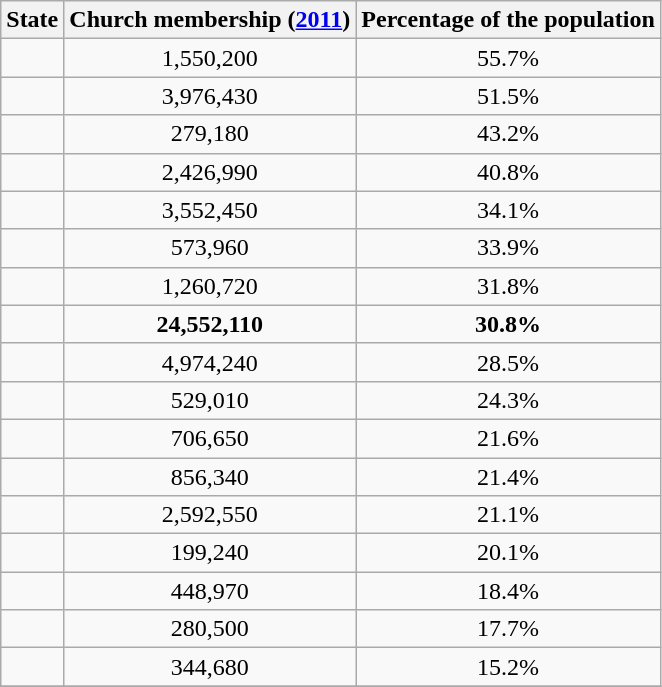<table class="wikitable sortable">
<tr>
<th>State </th>
<th>Church membership (<a href='#'>2011</a>)</th>
<th>Percentage of the population</th>
</tr>
<tr>
<td></td>
<td style="text-align:center">1,550,200</td>
<td style="text-align:center">55.7%</td>
</tr>
<tr>
<td></td>
<td style="text-align:center">3,976,430</td>
<td style="text-align:center">51.5%</td>
</tr>
<tr>
<td></td>
<td style="text-align:center">279,180</td>
<td style="text-align:center">43.2%</td>
</tr>
<tr>
<td></td>
<td style="text-align:center">2,426,990</td>
<td style="text-align:center">40.8%</td>
</tr>
<tr>
<td></td>
<td style="text-align:center">3,552,450</td>
<td style="text-align:center">34.1%</td>
</tr>
<tr>
<td></td>
<td style="text-align:center">573,960</td>
<td style="text-align:center">33.9%</td>
</tr>
<tr>
<td></td>
<td style="text-align:center">1,260,720</td>
<td style="text-align:center">31.8%</td>
</tr>
<tr>
<td><strong></strong></td>
<td style="text-align:center"><strong>24,552,110</strong></td>
<td style="text-align:center"><strong>30.8%</strong></td>
</tr>
<tr>
<td></td>
<td style="text-align:center">4,974,240</td>
<td style="text-align:center">28.5%</td>
</tr>
<tr>
<td></td>
<td style="text-align:center">529,010</td>
<td style="text-align:center">24.3%</td>
</tr>
<tr>
<td></td>
<td style="text-align:center">706,650</td>
<td style="text-align:center">21.6%</td>
</tr>
<tr>
<td></td>
<td style="text-align:center">856,340</td>
<td style="text-align:center">21.4%</td>
</tr>
<tr>
<td></td>
<td style="text-align:center">2,592,550</td>
<td style="text-align:center">21.1%</td>
</tr>
<tr>
<td></td>
<td style="text-align:center">199,240</td>
<td style="text-align:center">20.1%</td>
</tr>
<tr>
<td></td>
<td style="text-align:center">448,970</td>
<td style="text-align:center">18.4%</td>
</tr>
<tr>
<td></td>
<td style="text-align:center">280,500</td>
<td style="text-align:center">17.7%</td>
</tr>
<tr>
<td></td>
<td style="text-align:center">344,680</td>
<td style="text-align:center">15.2%</td>
</tr>
<tr>
</tr>
</table>
